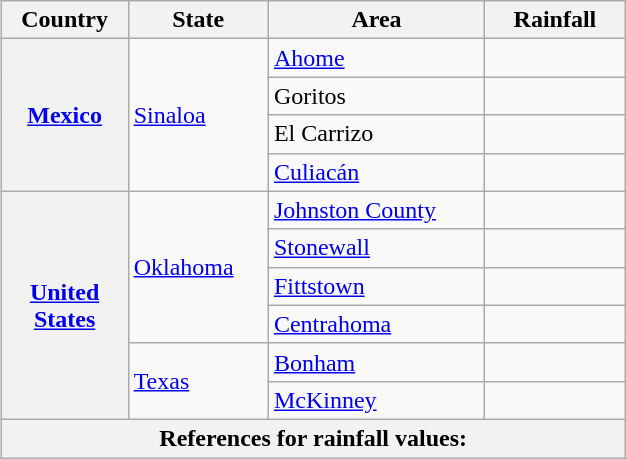<table class="wikitable sortable" width="33%" align="right" style="margin:0 1em 0.5em 0;">
<tr>
<th scope="col" width="5%">Country</th>
<th scope="col" width="5%">State</th>
<th scope="col" width="15%">Area</th>
<th scope="col" width="8%">Rainfall</th>
</tr>
<tr>
<th rowspan=4><a href='#'>Mexico</a></th>
<td rowspan=4><a href='#'>Sinaloa</a></td>
<td><a href='#'>Ahome</a></td>
<td></td>
</tr>
<tr>
<td>Goritos</td>
<td></td>
</tr>
<tr>
<td>El Carrizo</td>
<td></td>
</tr>
<tr>
<td><a href='#'>Culiacán</a></td>
<td></td>
</tr>
<tr>
<th rowspan=6><a href='#'>United States</a></th>
<td rowspan=4><a href='#'>Oklahoma</a></td>
<td><a href='#'>Johnston County</a></td>
<td></td>
</tr>
<tr>
<td><a href='#'>Stonewall</a></td>
<td></td>
</tr>
<tr>
<td><a href='#'>Fittstown</a></td>
<td></td>
</tr>
<tr>
<td><a href='#'>Centrahoma</a></td>
<td></td>
</tr>
<tr>
<td rowspan=2><a href='#'>Texas</a></td>
<td><a href='#'>Bonham</a></td>
<td></td>
</tr>
<tr>
<td><a href='#'>McKinney</a></td>
<td></td>
</tr>
<tr>
<th colspan=4>References for rainfall values:</th>
</tr>
</table>
